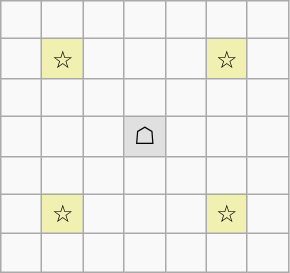<table border="1" class="wikitable">
<tr align=center>
<td width="20"> </td>
<td width="20"> </td>
<td width="20"> </td>
<td width="20"> </td>
<td width="20"> </td>
<td width="20"> </td>
<td width="20"> </td>
</tr>
<tr align=center>
<td> </td>
<td style="background:#f0f0b0;">☆</td>
<td> </td>
<td> </td>
<td> </td>
<td style="background:#f0f0b0;">☆</td>
<td> </td>
</tr>
<tr align=center>
<td> </td>
<td> </td>
<td> </td>
<td> </td>
<td> </td>
<td> </td>
<td> </td>
</tr>
<tr align=center>
<td> </td>
<td> </td>
<td> </td>
<td style="background:#e0e0e0;">☖</td>
<td> </td>
<td> </td>
<td> </td>
</tr>
<tr align=center>
<td> </td>
<td> </td>
<td> </td>
<td> </td>
<td> </td>
<td> </td>
<td> </td>
</tr>
<tr align=center>
<td> </td>
<td style="background:#f0f0b0;">☆</td>
<td> </td>
<td> </td>
<td> </td>
<td style="background:#f0f0b0;">☆</td>
<td> </td>
</tr>
<tr align=center>
<td> </td>
<td> </td>
<td> </td>
<td> </td>
<td> </td>
<td> </td>
<td> </td>
</tr>
</table>
